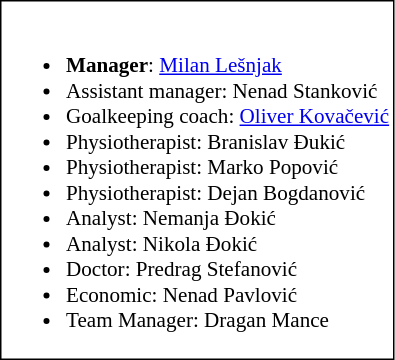<table class="toccolours" style="border: #000 solid 1px; background: #fff; font-size: 88%">
<tr>
<td><br><ul><li><strong>Manager</strong>:  <a href='#'>Milan Lešnjak</a></li><li>Assistant manager:  Nenad Stanković</li><li>Goalkeeping coach:  <a href='#'>Oliver Kovačević</a></li><li>Physiotherapist:  Branislav Đukić</li><li>Physiotherapist:  Marko Popović</li><li>Physiotherapist:  Dejan Bogdanović</li><li>Analyst:  Nemanja Đokić</li><li>Analyst:  Nikola Đokić</li><li>Doctor:  Predrag Stefanović</li><li>Economic:  Nenad Pavlović</li><li>Team Manager:  Dragan Mance</li></ul></td>
</tr>
</table>
